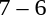<table style="text-align:center">
<tr>
<th width=200></th>
<th width=100></th>
<th width=200></th>
</tr>
<tr>
<td align=right><strong></strong></td>
<td>7 – 6</td>
<td align=left></td>
</tr>
</table>
